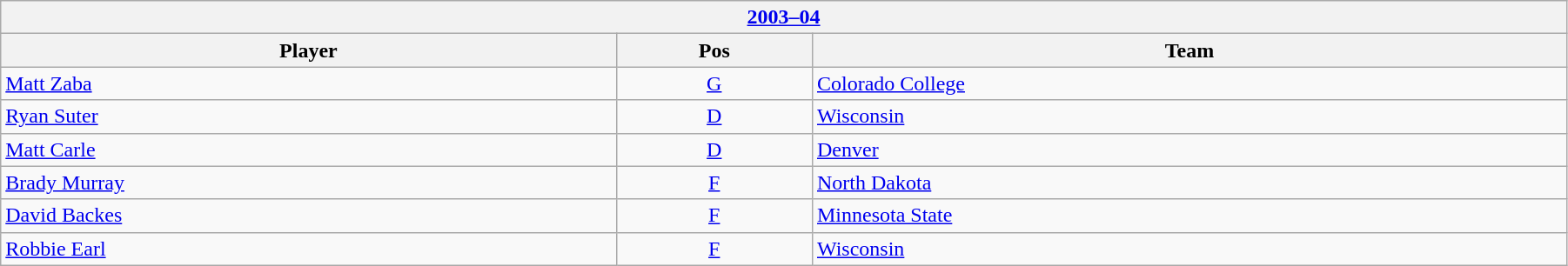<table class="wikitable" width=95%>
<tr>
<th colspan=3><a href='#'>2003–04</a></th>
</tr>
<tr>
<th>Player</th>
<th>Pos</th>
<th>Team</th>
</tr>
<tr>
<td><a href='#'>Matt Zaba</a></td>
<td align=center><a href='#'>G</a></td>
<td><a href='#'>Colorado College</a></td>
</tr>
<tr>
<td><a href='#'>Ryan Suter</a></td>
<td align=center><a href='#'>D</a></td>
<td><a href='#'>Wisconsin</a></td>
</tr>
<tr>
<td><a href='#'>Matt Carle</a></td>
<td align=center><a href='#'>D</a></td>
<td><a href='#'>Denver</a></td>
</tr>
<tr>
<td><a href='#'>Brady Murray</a></td>
<td align=center><a href='#'>F</a></td>
<td><a href='#'>North Dakota</a></td>
</tr>
<tr>
<td><a href='#'>David Backes</a></td>
<td align=center><a href='#'>F</a></td>
<td><a href='#'>Minnesota State</a></td>
</tr>
<tr>
<td><a href='#'>Robbie Earl</a></td>
<td align=center><a href='#'>F</a></td>
<td><a href='#'>Wisconsin</a></td>
</tr>
</table>
